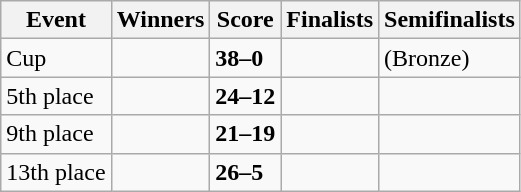<table class="wikitable">
<tr>
<th>Event</th>
<th>Winners</th>
<th>Score</th>
<th>Finalists</th>
<th>Semifinalists</th>
</tr>
<tr>
<td>Cup</td>
<td><strong></strong></td>
<td><strong>38–0</strong></td>
<td></td>
<td> (Bronze)<br></td>
</tr>
<tr>
<td>5th place</td>
<td><strong></strong></td>
<td><strong>24–12</strong></td>
<td></td>
<td><br></td>
</tr>
<tr>
<td>9th place</td>
<td><strong></strong></td>
<td><strong>21–19</strong></td>
<td></td>
<td><br></td>
</tr>
<tr>
<td>13th place</td>
<td><strong></strong></td>
<td><strong>26–5</strong></td>
<td></td>
<td><br></td>
</tr>
</table>
